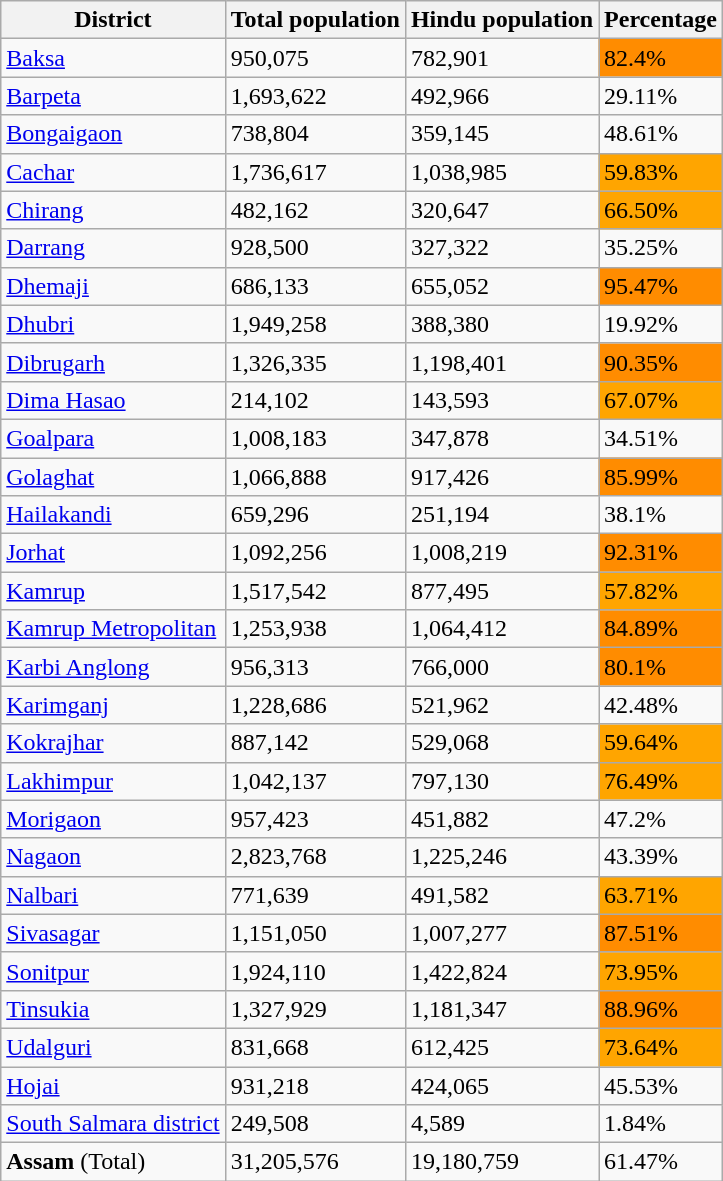<table class="wikitable sortable static-row-numbers static-row-header-hash">
<tr>
<th>District</th>
<th>Total population</th>
<th>Hindu population</th>
<th>Percentage</th>
</tr>
<tr>
<td><a href='#'>Baksa</a></td>
<td>950,075</td>
<td>782,901</td>
<td style="background: darkorange">82.4%</td>
</tr>
<tr>
<td><a href='#'>Barpeta</a></td>
<td>1,693,622</td>
<td>492,966</td>
<td>29.11%</td>
</tr>
<tr>
<td><a href='#'>Bongaigaon</a></td>
<td>738,804</td>
<td>359,145</td>
<td>48.61%</td>
</tr>
<tr>
<td><a href='#'>Cachar</a></td>
<td>1,736,617</td>
<td>1,038,985</td>
<td style="background: orange">59.83%</td>
</tr>
<tr>
<td><a href='#'>Chirang</a></td>
<td>482,162</td>
<td>320,647</td>
<td style="background: orange">66.50%</td>
</tr>
<tr>
<td><a href='#'>Darrang</a></td>
<td>928,500</td>
<td>327,322</td>
<td>35.25%</td>
</tr>
<tr>
<td><a href='#'>Dhemaji</a></td>
<td>686,133</td>
<td>655,052</td>
<td style="background: darkorange">95.47%</td>
</tr>
<tr>
<td><a href='#'>Dhubri</a></td>
<td>1,949,258</td>
<td>388,380</td>
<td>19.92%</td>
</tr>
<tr>
<td><a href='#'>Dibrugarh</a></td>
<td>1,326,335</td>
<td>1,198,401</td>
<td style="background: darkorange">90.35%</td>
</tr>
<tr>
<td><a href='#'>Dima Hasao</a></td>
<td>214,102</td>
<td>143,593</td>
<td style="background: orange">67.07%</td>
</tr>
<tr>
<td><a href='#'>Goalpara</a></td>
<td>1,008,183</td>
<td>347,878</td>
<td>34.51%</td>
</tr>
<tr>
<td><a href='#'>Golaghat</a></td>
<td>1,066,888</td>
<td>917,426</td>
<td style="background: darkorange">85.99%</td>
</tr>
<tr>
<td><a href='#'>Hailakandi</a></td>
<td>659,296</td>
<td>251,194</td>
<td>38.1%</td>
</tr>
<tr>
<td><a href='#'>Jorhat</a></td>
<td>1,092,256</td>
<td>1,008,219</td>
<td style="background: darkorange">92.31%</td>
</tr>
<tr>
<td><a href='#'>Kamrup</a></td>
<td>1,517,542</td>
<td>877,495</td>
<td style="background: orange">57.82%</td>
</tr>
<tr>
<td><a href='#'>Kamrup Metropolitan</a></td>
<td>1,253,938</td>
<td>1,064,412</td>
<td style="background: darkorange">84.89%</td>
</tr>
<tr>
<td><a href='#'>Karbi Anglong</a></td>
<td>956,313</td>
<td>766,000</td>
<td style="background: darkorange">80.1%</td>
</tr>
<tr>
<td><a href='#'>Karimganj</a></td>
<td>1,228,686</td>
<td>521,962</td>
<td>42.48%</td>
</tr>
<tr>
<td><a href='#'>Kokrajhar</a></td>
<td>887,142</td>
<td>529,068</td>
<td style="background: orange">59.64%</td>
</tr>
<tr>
<td><a href='#'>Lakhimpur</a></td>
<td>1,042,137</td>
<td>797,130</td>
<td style="background: orange">76.49%</td>
</tr>
<tr>
<td><a href='#'>Morigaon</a></td>
<td>957,423</td>
<td>451,882</td>
<td>47.2%</td>
</tr>
<tr>
<td><a href='#'>Nagaon</a></td>
<td>2,823,768</td>
<td>1,225,246</td>
<td>43.39%</td>
</tr>
<tr>
<td><a href='#'>Nalbari</a></td>
<td>771,639</td>
<td>491,582</td>
<td style="background: orange">63.71%</td>
</tr>
<tr>
<td><a href='#'>Sivasagar</a></td>
<td>1,151,050</td>
<td>1,007,277</td>
<td style="background: darkorange">87.51%</td>
</tr>
<tr>
<td><a href='#'>Sonitpur</a></td>
<td>1,924,110</td>
<td>1,422,824</td>
<td style="background: orange">73.95%</td>
</tr>
<tr>
<td><a href='#'>Tinsukia</a></td>
<td>1,327,929</td>
<td>1,181,347</td>
<td style="background: darkorange">88.96%</td>
</tr>
<tr>
<td><a href='#'>Udalguri</a></td>
<td>831,668</td>
<td>612,425</td>
<td style="background: orange">73.64%</td>
</tr>
<tr>
<td><a href='#'>Hojai</a></td>
<td>931,218</td>
<td>424,065</td>
<td>45.53%</td>
</tr>
<tr>
<td><a href='#'>South Salmara district</a></td>
<td>249,508</td>
<td>4,589</td>
<td>1.84%</td>
</tr>
<tr>
<td><strong>Assam</strong> (Total)</td>
<td>31,205,576</td>
<td>19,180,759</td>
<td>61.47%</td>
</tr>
</table>
